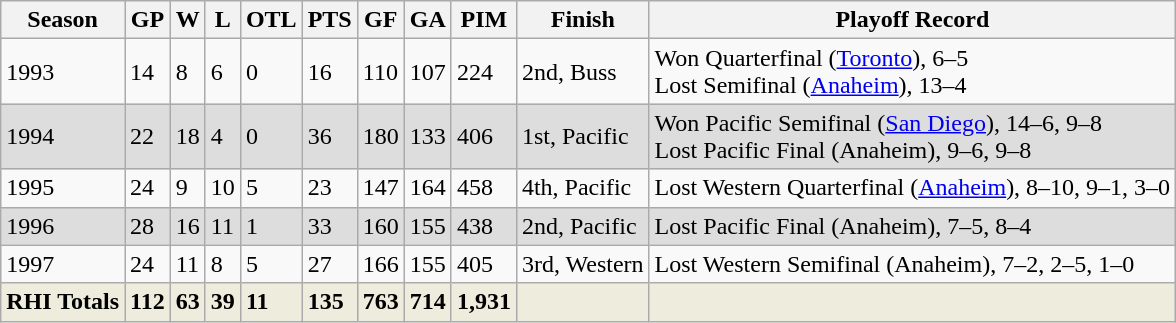<table class="wikitable">
<tr>
<th>Season</th>
<th>GP</th>
<th>W</th>
<th>L</th>
<th>OTL</th>
<th>PTS</th>
<th>GF</th>
<th>GA</th>
<th>PIM</th>
<th>Finish</th>
<th>Playoff Record</th>
</tr>
<tr>
<td>1993</td>
<td>14</td>
<td>8</td>
<td>6</td>
<td>0</td>
<td>16</td>
<td>110</td>
<td>107</td>
<td>224</td>
<td>2nd, Buss</td>
<td>Won Quarterfinal (<a href='#'>Toronto</a>), 6–5 <br> Lost Semifinal (<a href='#'>Anaheim</a>), 13–4</td>
</tr>
<tr bgcolor="#dddddd">
<td>1994</td>
<td>22</td>
<td>18</td>
<td>4</td>
<td>0</td>
<td>36</td>
<td>180</td>
<td>133</td>
<td>406</td>
<td>1st, Pacific</td>
<td>Won Pacific Semifinal (<a href='#'>San Diego</a>), 14–6, 9–8 <br> Lost Pacific Final (Anaheim), 9–6, 9–8</td>
</tr>
<tr>
<td>1995</td>
<td>24</td>
<td>9</td>
<td>10</td>
<td>5</td>
<td>23</td>
<td>147</td>
<td>164</td>
<td>458</td>
<td>4th, Pacific</td>
<td>Lost Western Quarterfinal (<a href='#'>Anaheim</a>), 8–10, 9–1, 3–0</td>
</tr>
<tr bgcolor="#dddddd">
<td>1996</td>
<td>28</td>
<td>16</td>
<td>11</td>
<td>1</td>
<td>33</td>
<td>160</td>
<td>155</td>
<td>438</td>
<td>2nd, Pacific</td>
<td>Lost Pacific Final (Anaheim), 7–5, 8–4</td>
</tr>
<tr>
<td>1997</td>
<td>24</td>
<td>11</td>
<td>8</td>
<td>5</td>
<td>27</td>
<td>166</td>
<td>155</td>
<td>405</td>
<td>3rd, Western</td>
<td>Lost Western Semifinal (Anaheim), 7–2, 2–5, 1–0</td>
</tr>
<tr bgcolor="#eeeddd">
<td><strong>RHI Totals</strong></td>
<td><strong>112</strong></td>
<td><strong>63</strong></td>
<td><strong>39</strong></td>
<td><strong>11</strong></td>
<td><strong>135</strong></td>
<td><strong>763</strong></td>
<td><strong>714</strong></td>
<td><strong>1,931</strong></td>
<td></td>
<td></td>
</tr>
</table>
